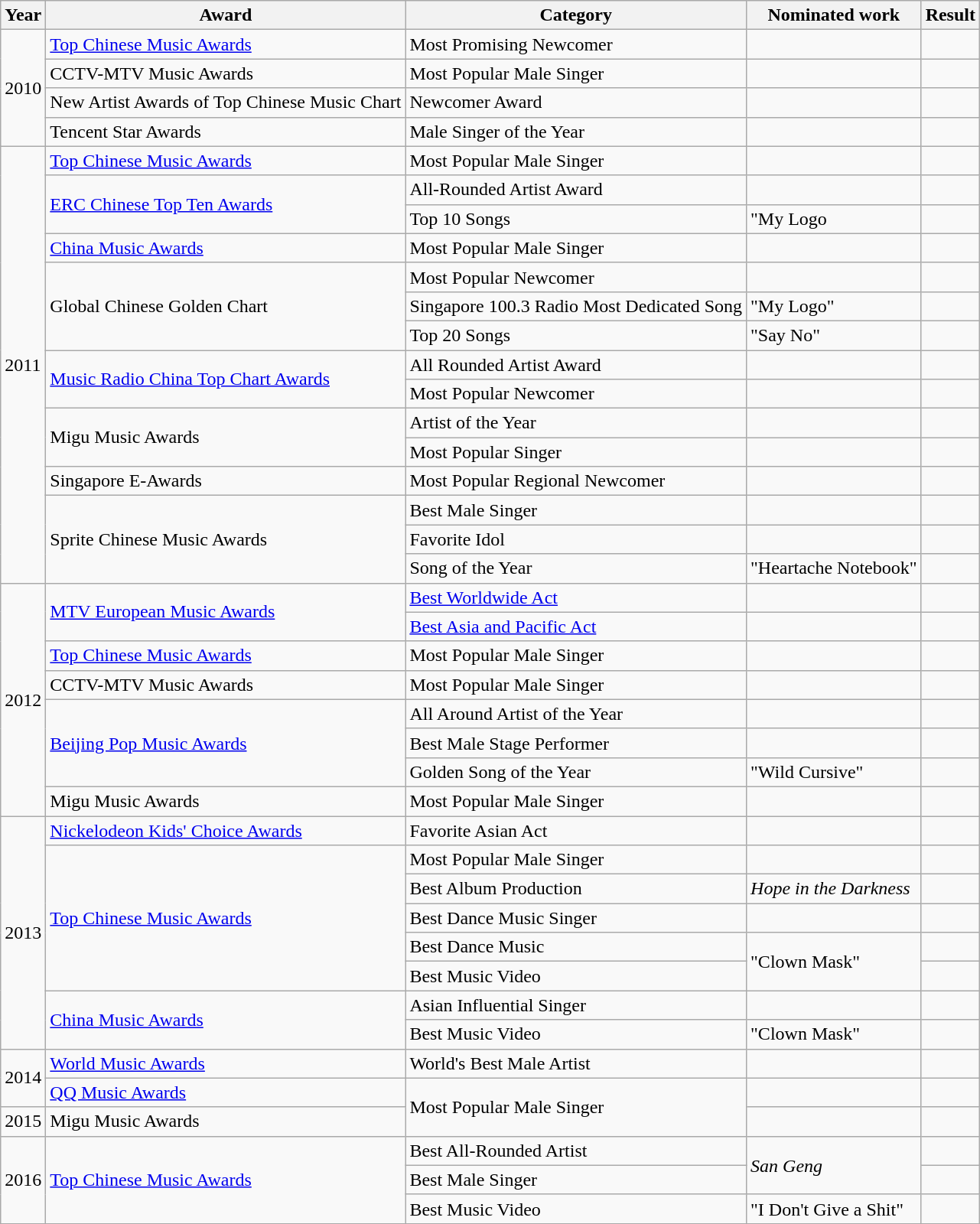<table class="wikitable">
<tr>
<th>Year</th>
<th>Award</th>
<th>Category</th>
<th>Nominated work</th>
<th>Result</th>
</tr>
<tr>
<td rowspan="4">2010</td>
<td><a href='#'>Top Chinese Music Awards</a></td>
<td>Most Promising Newcomer</td>
<td></td>
<td></td>
</tr>
<tr>
<td>CCTV-MTV Music Awards</td>
<td>Most Popular Male Singer </td>
<td></td>
<td></td>
</tr>
<tr>
<td>New Artist Awards of Top Chinese Music Chart</td>
<td>Newcomer Award</td>
<td></td>
<td></td>
</tr>
<tr>
<td>Tencent Star Awards</td>
<td>Male Singer of the Year</td>
<td></td>
<td></td>
</tr>
<tr>
<td rowspan="15">2011</td>
<td><a href='#'>Top Chinese Music Awards</a></td>
<td>Most Popular Male Singer</td>
<td></td>
<td></td>
</tr>
<tr>
<td rowspan=2><a href='#'>ERC Chinese Top Ten Awards</a></td>
<td>All-Rounded Artist Award</td>
<td></td>
<td></td>
</tr>
<tr>
<td>Top 10 Songs</td>
<td>"My Logo</td>
<td></td>
</tr>
<tr>
<td><a href='#'>China Music Awards</a></td>
<td>Most Popular Male Singer </td>
<td></td>
<td></td>
</tr>
<tr>
<td rowspan=3>Global Chinese Golden Chart</td>
<td>Most Popular Newcomer</td>
<td></td>
<td></td>
</tr>
<tr>
<td>Singapore 100.3 Radio Most Dedicated Song</td>
<td>"My Logo"</td>
<td></td>
</tr>
<tr>
<td>Top 20 Songs</td>
<td>"Say No"</td>
<td></td>
</tr>
<tr>
<td rowspan=2><a href='#'>Music Radio China Top Chart Awards</a></td>
<td>All Rounded Artist Award</td>
<td></td>
<td></td>
</tr>
<tr>
<td>Most Popular Newcomer</td>
<td></td>
<td></td>
</tr>
<tr>
<td rowspan=2>Migu Music Awards</td>
<td>Artist of the Year</td>
<td></td>
<td></td>
</tr>
<tr>
<td>Most Popular Singer</td>
<td></td>
<td></td>
</tr>
<tr>
<td>Singapore E-Awards</td>
<td>Most Popular Regional Newcomer</td>
<td></td>
<td></td>
</tr>
<tr>
<td rowspan="3">Sprite Chinese Music Awards</td>
<td>Best Male Singer</td>
<td></td>
<td></td>
</tr>
<tr>
<td>Favorite Idol</td>
<td></td>
<td></td>
</tr>
<tr>
<td>Song of the Year</td>
<td>"Heartache Notebook"</td>
<td></td>
</tr>
<tr>
<td rowspan="8">2012</td>
<td rowspan=2><a href='#'>MTV European Music Awards</a></td>
<td><a href='#'>Best Worldwide Act</a></td>
<td></td>
<td></td>
</tr>
<tr>
<td><a href='#'>Best Asia and Pacific Act</a></td>
<td></td>
<td></td>
</tr>
<tr>
<td><a href='#'>Top Chinese Music Awards</a></td>
<td>Most Popular Male Singer</td>
<td></td>
<td></td>
</tr>
<tr>
<td>CCTV-MTV Music Awards</td>
<td>Most Popular Male Singer </td>
<td></td>
<td></td>
</tr>
<tr>
<td rowspan=3><a href='#'>Beijing Pop Music Awards</a></td>
<td>All Around Artist of the Year</td>
<td></td>
<td></td>
</tr>
<tr>
<td>Best Male Stage Performer</td>
<td></td>
<td></td>
</tr>
<tr>
<td>Golden Song of the Year</td>
<td>"Wild Cursive"</td>
<td></td>
</tr>
<tr>
<td>Migu Music Awards</td>
<td>Most Popular Male Singer</td>
<td></td>
<td></td>
</tr>
<tr>
<td rowspan=8>2013</td>
<td><a href='#'>Nickelodeon Kids' Choice Awards</a></td>
<td>Favorite Asian Act</td>
<td></td>
<td></td>
</tr>
<tr>
<td rowspan=5><a href='#'>Top Chinese Music Awards</a></td>
<td>Most Popular Male Singer </td>
<td></td>
<td></td>
</tr>
<tr>
<td>Best Album Production</td>
<td><em>Hope in the Darkness</em></td>
<td></td>
</tr>
<tr>
<td>Best Dance Music Singer</td>
<td></td>
<td></td>
</tr>
<tr>
<td>Best Dance Music</td>
<td rowspan=2>"Clown Mask"</td>
<td></td>
</tr>
<tr>
<td>Best Music Video</td>
<td></td>
</tr>
<tr>
<td rowspan=2><a href='#'>China Music Awards</a></td>
<td>Asian Influential Singer</td>
<td></td>
<td></td>
</tr>
<tr>
<td>Best Music Video</td>
<td>"Clown Mask"</td>
<td></td>
</tr>
<tr>
<td rowspan="2">2014</td>
<td><a href='#'>World Music Awards</a></td>
<td>World's Best Male Artist</td>
<td></td>
<td></td>
</tr>
<tr>
<td><a href='#'>QQ Music Awards</a></td>
<td rowspan=2>Most Popular Male Singer </td>
<td></td>
<td></td>
</tr>
<tr>
<td>2015</td>
<td>Migu Music Awards</td>
<td></td>
<td></td>
</tr>
<tr>
<td rowspan=3>2016</td>
<td rowspan=3><a href='#'>Top Chinese Music Awards</a></td>
<td>Best All-Rounded Artist</td>
<td rowspan=2><em>San Geng</em></td>
<td></td>
</tr>
<tr>
<td>Best Male Singer</td>
<td></td>
</tr>
<tr>
<td>Best Music Video</td>
<td>"I Don't Give a Shit"</td>
<td></td>
</tr>
<tr>
</tr>
</table>
